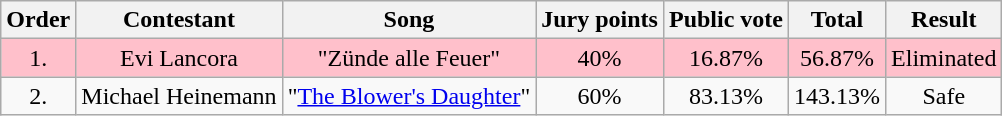<table class="wikitable sortable" style="text-align: center; width: auto;">
<tr class="hintergrundfarbe5">
<th>Order</th>
<th>Contestant</th>
<th>Song</th>
<th>Jury points</th>
<th>Public vote</th>
<th>Total</th>
<th>Result</th>
</tr>
<tr bgcolor=pink>
<td>1.</td>
<td>Evi Lancora</td>
<td>"Zünde alle Feuer"</td>
<td>40%</td>
<td>16.87%</td>
<td>56.87%</td>
<td>Eliminated</td>
</tr>
<tr>
<td>2.</td>
<td>Michael Heinemann</td>
<td>"<a href='#'>The Blower's Daughter</a>"</td>
<td>60%</td>
<td>83.13%</td>
<td>143.13%</td>
<td>Safe</td>
</tr>
</table>
